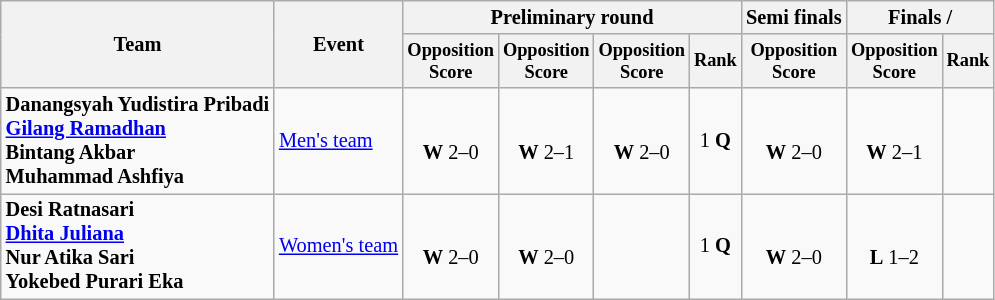<table class="wikitable" style="font-size:85%">
<tr>
<th rowspan=2>Team</th>
<th rowspan=2>Event</th>
<th colspan=4>Preliminary round</th>
<th>Semi finals</th>
<th colspan=2>Finals / </th>
</tr>
<tr style="font-size:90%">
<th>Opposition<br>Score</th>
<th>Opposition<br>Score</th>
<th>Opposition<br>Score</th>
<th>Rank</th>
<th>Opposition<br>Score</th>
<th>Opposition<br>Score</th>
<th>Rank</th>
</tr>
<tr align=center>
<td align=left><strong>Danangsyah Yudistira Pribadi<br><a href='#'>Gilang Ramadhan</a><br>Bintang Akbar<br>Muhammad Ashfiya</strong></td>
<td align=left><a href='#'>Men's team</a></td>
<td><br><strong>W</strong> 2–0</td>
<td><br><strong>W</strong> 2–1</td>
<td><br><strong>W</strong> 2–0</td>
<td>1 <strong>Q</strong></td>
<td><br><strong>W</strong> 2–0</td>
<td><br><strong>W</strong> 2–1</td>
<td></td>
</tr>
<tr align=center>
<td align=left><strong>Desi Ratnasari<br><a href='#'>Dhita Juliana</a><br>Nur Atika Sari<br>Yokebed Purari Eka</strong></td>
<td align=left><a href='#'>Women's team</a></td>
<td><br><strong>W</strong> 2–0</td>
<td><br><strong>W</strong> 2–0</td>
<td></td>
<td>1 <strong>Q</strong></td>
<td><br><strong>W</strong> 2–0</td>
<td><br><strong>L</strong> 1–2</td>
<td></td>
</tr>
</table>
